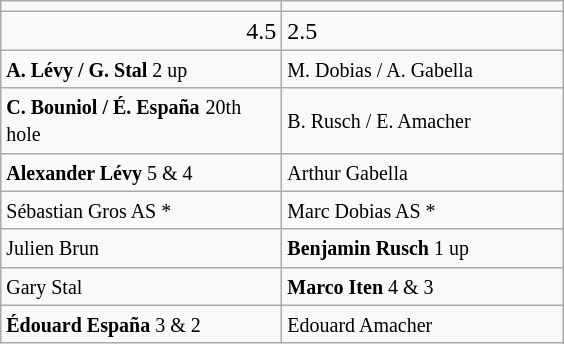<table class="wikitable">
<tr>
<td align="center" width="180"></td>
<td align="center" width="180"></td>
</tr>
<tr>
<td align="right">4.5</td>
<td>2.5</td>
</tr>
<tr>
<td><small><strong>A. Lévy / G. Stal</strong>  2 up</small></td>
<td><small>M. Dobias / A. Gabella</small></td>
</tr>
<tr>
<td><small><strong>C. Bouniol / É. España</strong></small> <small>20th hole</small></td>
<td><small>B. Rusch / E. Amacher</small></td>
</tr>
<tr>
<td><small><strong>Alexander Lévy</strong> 5 & 4</small></td>
<td><small>Arthur Gabella</small></td>
</tr>
<tr>
<td><small>Sébastian Gros AS *</small></td>
<td><small>Marc Dobias AS *</small></td>
</tr>
<tr>
<td><small>Julien Brun</small></td>
<td><small><strong>Benjamin Rusch</strong> 1 up</small></td>
</tr>
<tr>
<td><small>Gary Stal</small></td>
<td><small><strong>Marco Iten</strong> 4 & 3</small></td>
</tr>
<tr>
<td><small><strong>Édouard España</strong> 3 & 2</small></td>
<td><small>Edouard Amacher</small></td>
</tr>
</table>
